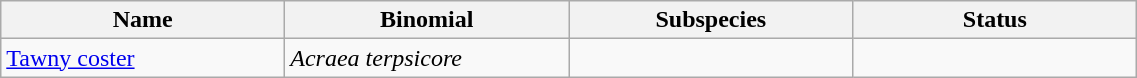<table width=60% class="wikitable">
<tr>
<th width=20%>Name</th>
<th width=20%>Binomial</th>
<th width=20%>Subspecies</th>
<th width=20%>Status</th>
</tr>
<tr>
<td><a href='#'>Tawny coster</a><br>
</td>
<td><em>Acraea terpsicore</em></td>
<td></td>
<td></td>
</tr>
</table>
